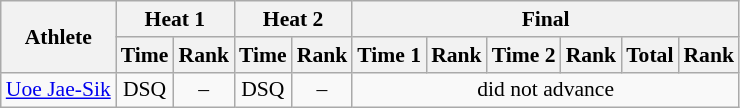<table class="wikitable" style="font-size:90%">
<tr>
<th rowspan="2">Athlete</th>
<th colspan="2">Heat 1</th>
<th colspan="2">Heat 2</th>
<th colspan="6">Final</th>
</tr>
<tr>
<th>Time</th>
<th>Rank</th>
<th>Time</th>
<th>Rank</th>
<th>Time 1</th>
<th>Rank</th>
<th>Time 2</th>
<th>Rank</th>
<th>Total</th>
<th>Rank</th>
</tr>
<tr>
<td><a href='#'>Uoe Jae-Sik</a></td>
<td align="center">DSQ</td>
<td align="center">–</td>
<td align="center">DSQ</td>
<td align="center">–</td>
<td colspan="6" align="center">did not advance</td>
</tr>
</table>
